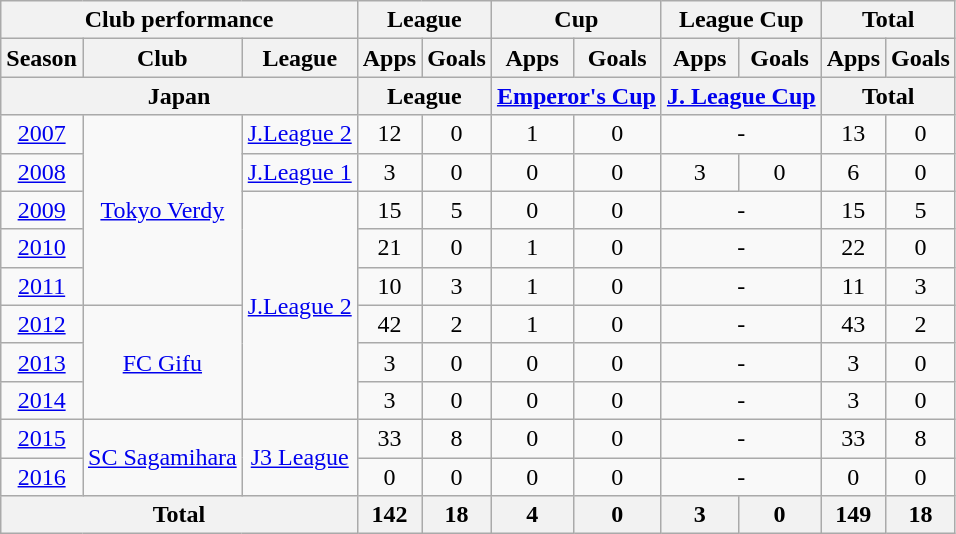<table class="wikitable" style="text-align:center;">
<tr>
<th colspan=3>Club performance</th>
<th colspan=2>League</th>
<th colspan=2>Cup</th>
<th colspan=2>League Cup</th>
<th colspan=2>Total</th>
</tr>
<tr>
<th>Season</th>
<th>Club</th>
<th>League</th>
<th>Apps</th>
<th>Goals</th>
<th>Apps</th>
<th>Goals</th>
<th>Apps</th>
<th>Goals</th>
<th>Apps</th>
<th>Goals</th>
</tr>
<tr>
<th colspan=3>Japan</th>
<th colspan=2>League</th>
<th colspan=2><a href='#'>Emperor's Cup</a></th>
<th colspan=2><a href='#'>J. League Cup</a></th>
<th colspan=2>Total</th>
</tr>
<tr>
<td><a href='#'>2007</a></td>
<td rowspan="5"><a href='#'>Tokyo Verdy</a></td>
<td><a href='#'>J.League 2</a></td>
<td>12</td>
<td>0</td>
<td>1</td>
<td>0</td>
<td colspan="2">-</td>
<td>13</td>
<td>0</td>
</tr>
<tr>
<td><a href='#'>2008</a></td>
<td><a href='#'>J.League 1</a></td>
<td>3</td>
<td>0</td>
<td>0</td>
<td>0</td>
<td>3</td>
<td>0</td>
<td>6</td>
<td>0</td>
</tr>
<tr>
<td><a href='#'>2009</a></td>
<td rowspan="6"><a href='#'>J.League 2</a></td>
<td>15</td>
<td>5</td>
<td>0</td>
<td>0</td>
<td colspan="2">-</td>
<td>15</td>
<td>5</td>
</tr>
<tr>
<td><a href='#'>2010</a></td>
<td>21</td>
<td>0</td>
<td>1</td>
<td>0</td>
<td colspan=2>-</td>
<td>22</td>
<td>0</td>
</tr>
<tr>
<td><a href='#'>2011</a></td>
<td>10</td>
<td>3</td>
<td>1</td>
<td>0</td>
<td colspan=2>-</td>
<td>11</td>
<td>3</td>
</tr>
<tr>
<td><a href='#'>2012</a></td>
<td rowspan=3><a href='#'>FC Gifu</a></td>
<td>42</td>
<td>2</td>
<td>1</td>
<td>0</td>
<td colspan=2>-</td>
<td>43</td>
<td>2</td>
</tr>
<tr>
<td><a href='#'>2013</a></td>
<td>3</td>
<td>0</td>
<td>0</td>
<td>0</td>
<td colspan=2>-</td>
<td>3</td>
<td>0</td>
</tr>
<tr>
<td><a href='#'>2014</a></td>
<td>3</td>
<td>0</td>
<td>0</td>
<td>0</td>
<td colspan=2>-</td>
<td>3</td>
<td>0</td>
</tr>
<tr>
<td><a href='#'>2015</a></td>
<td rowspan=2><a href='#'>SC Sagamihara</a></td>
<td rowspan=2><a href='#'>J3 League</a></td>
<td>33</td>
<td>8</td>
<td>0</td>
<td>0</td>
<td colspan=2>-</td>
<td>33</td>
<td>8</td>
</tr>
<tr>
<td><a href='#'>2016</a></td>
<td>0</td>
<td>0</td>
<td>0</td>
<td>0</td>
<td colspan=2>-</td>
<td>0</td>
<td>0</td>
</tr>
<tr>
<th colspan=3>Total</th>
<th>142</th>
<th>18</th>
<th>4</th>
<th>0</th>
<th>3</th>
<th>0</th>
<th>149</th>
<th>18</th>
</tr>
</table>
